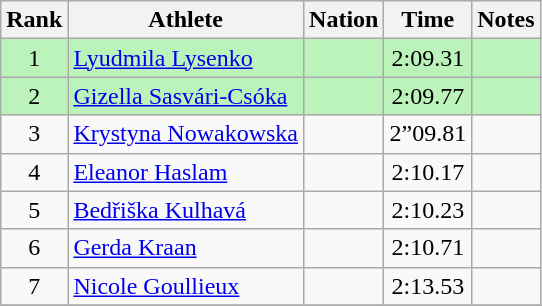<table class="wikitable sortable" style="text-align:center">
<tr>
<th>Rank</th>
<th>Athlete</th>
<th>Nation</th>
<th>Time</th>
<th>Notes</th>
</tr>
<tr bgcolor=bbf3bb>
<td>1</td>
<td align=left><a href='#'>Lyudmila Lysenko</a></td>
<td align=left></td>
<td>2:09.31</td>
<td></td>
</tr>
<tr bgcolor=bbf3bb>
<td>2</td>
<td align=left><a href='#'>Gizella Sasvári-Csóka</a></td>
<td align=left></td>
<td>2:09.77</td>
<td></td>
</tr>
<tr>
<td>3</td>
<td align=left><a href='#'>Krystyna Nowakowska</a></td>
<td align=left></td>
<td>2”09.81</td>
<td></td>
</tr>
<tr>
<td>4</td>
<td align=left><a href='#'>Eleanor Haslam</a></td>
<td align=left></td>
<td>2:10.17</td>
<td></td>
</tr>
<tr>
<td>5</td>
<td align=left><a href='#'>Bedřiška Kulhavá</a></td>
<td align=left></td>
<td>2:10.23</td>
<td></td>
</tr>
<tr>
<td>6</td>
<td align=left><a href='#'>Gerda Kraan</a></td>
<td align=left></td>
<td>2:10.71</td>
<td></td>
</tr>
<tr>
<td>7</td>
<td align=left><a href='#'>Nicole Goullieux</a></td>
<td align=left></td>
<td>2:13.53</td>
<td></td>
</tr>
<tr>
</tr>
</table>
